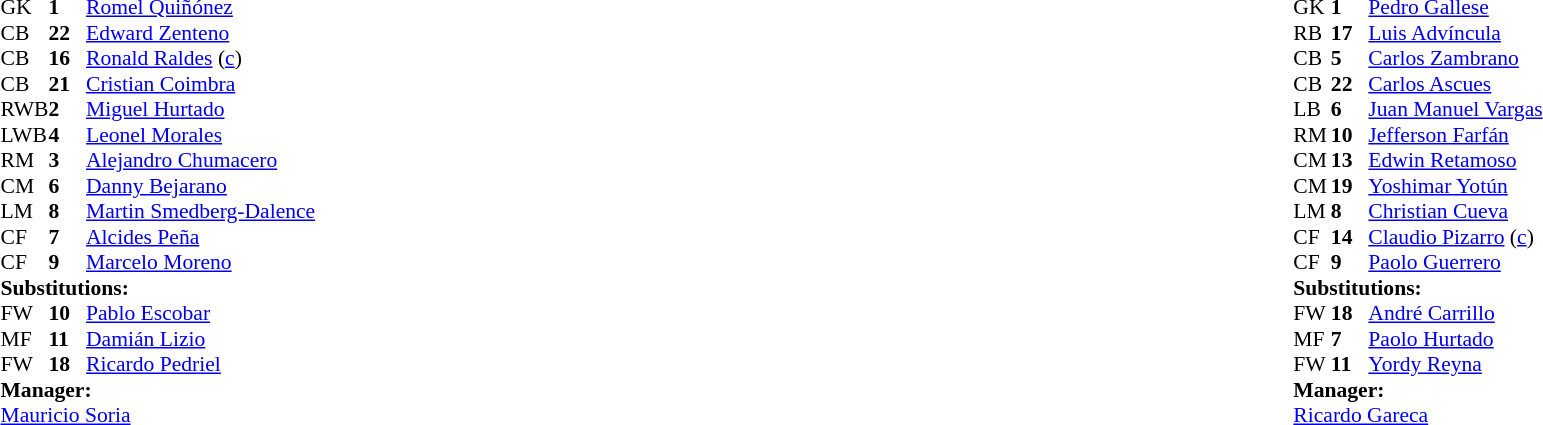<table width="100%">
<tr>
<td valign="top" width="40%"><br><table style="font-size:90%;" cellspacing="0" cellpadding="0">
<tr>
<th width="25"></th>
<th width="25"></th>
</tr>
<tr>
<td>GK</td>
<td><strong>1</strong></td>
<td><a href='#'>Romel Quiñónez</a></td>
</tr>
<tr>
<td>CB</td>
<td><strong>22</strong></td>
<td><a href='#'>Edward Zenteno</a></td>
</tr>
<tr>
<td>CB</td>
<td><strong>16</strong></td>
<td><a href='#'>Ronald Raldes</a> (<a href='#'>c</a>)</td>
</tr>
<tr>
<td>CB</td>
<td><strong>21</strong></td>
<td><a href='#'>Cristian Coimbra</a></td>
<td></td>
</tr>
<tr>
<td>RWB</td>
<td><strong>2</strong></td>
<td><a href='#'>Miguel Hurtado</a></td>
<td></td>
<td></td>
</tr>
<tr>
<td>LWB</td>
<td><strong>4</strong></td>
<td><a href='#'>Leonel Morales</a></td>
<td></td>
<td></td>
</tr>
<tr>
<td>RM</td>
<td><strong>3</strong></td>
<td><a href='#'>Alejandro Chumacero</a></td>
</tr>
<tr>
<td>CM</td>
<td><strong>6</strong></td>
<td><a href='#'>Danny Bejarano</a></td>
<td></td>
</tr>
<tr>
<td>LM</td>
<td><strong>8</strong></td>
<td><a href='#'>Martin Smedberg-Dalence</a></td>
</tr>
<tr>
<td>CF</td>
<td><strong>7</strong></td>
<td><a href='#'>Alcides Peña</a></td>
<td></td>
<td></td>
</tr>
<tr>
<td>CF</td>
<td><strong>9</strong></td>
<td><a href='#'>Marcelo Moreno</a></td>
<td></td>
</tr>
<tr>
<td colspan=3><strong>Substitutions:</strong></td>
</tr>
<tr>
<td>FW</td>
<td><strong>10</strong></td>
<td><a href='#'>Pablo Escobar</a></td>
<td></td>
<td></td>
</tr>
<tr>
<td>MF</td>
<td><strong>11</strong></td>
<td><a href='#'>Damián Lizio</a></td>
<td></td>
<td></td>
</tr>
<tr>
<td>FW</td>
<td><strong>18</strong></td>
<td><a href='#'>Ricardo Pedriel</a></td>
<td></td>
<td></td>
</tr>
<tr>
<td colspan=3><strong>Manager:</strong></td>
</tr>
<tr>
<td colspan=4><a href='#'>Mauricio Soria</a></td>
</tr>
</table>
</td>
<td valign="top"></td>
<td valign="top" width="50%"><br><table style="font-size:90%;" cellspacing="0" cellpadding="0" align="center">
<tr>
<th width=25></th>
<th width=25></th>
</tr>
<tr>
<td>GK</td>
<td><strong>1</strong></td>
<td><a href='#'>Pedro Gallese</a></td>
<td></td>
</tr>
<tr>
<td>RB</td>
<td><strong>17</strong></td>
<td><a href='#'>Luis Advíncula</a></td>
<td></td>
</tr>
<tr>
<td>CB</td>
<td><strong>5</strong></td>
<td><a href='#'>Carlos Zambrano</a></td>
</tr>
<tr>
<td>CB</td>
<td><strong>22</strong></td>
<td><a href='#'>Carlos Ascues</a></td>
</tr>
<tr>
<td>LB</td>
<td><strong>6</strong></td>
<td><a href='#'>Juan Manuel Vargas</a></td>
</tr>
<tr>
<td>RM</td>
<td><strong>10</strong></td>
<td><a href='#'>Jefferson Farfán</a></td>
<td></td>
<td></td>
</tr>
<tr>
<td>CM</td>
<td><strong>13</strong></td>
<td><a href='#'>Edwin Retamoso</a></td>
</tr>
<tr>
<td>CM</td>
<td><strong>19</strong></td>
<td><a href='#'>Yoshimar Yotún</a></td>
<td></td>
</tr>
<tr>
<td>LM</td>
<td><strong>8</strong></td>
<td><a href='#'>Christian Cueva</a></td>
<td></td>
<td></td>
</tr>
<tr>
<td>CF</td>
<td><strong>14</strong></td>
<td><a href='#'>Claudio Pizarro</a> (<a href='#'>c</a>)</td>
<td></td>
<td></td>
</tr>
<tr>
<td>CF</td>
<td><strong>9</strong></td>
<td><a href='#'>Paolo Guerrero</a></td>
</tr>
<tr>
<td colspan=3><strong>Substitutions:</strong></td>
</tr>
<tr>
<td>FW</td>
<td><strong>18</strong></td>
<td><a href='#'>André Carrillo</a></td>
<td></td>
<td></td>
</tr>
<tr>
<td>MF</td>
<td><strong>7</strong></td>
<td><a href='#'>Paolo Hurtado</a></td>
<td></td>
<td></td>
</tr>
<tr>
<td>FW</td>
<td><strong>11</strong></td>
<td><a href='#'>Yordy Reyna</a></td>
<td></td>
<td></td>
</tr>
<tr>
<td colspan=3><strong>Manager:</strong></td>
</tr>
<tr>
<td colspan=4> <a href='#'>Ricardo Gareca</a></td>
</tr>
</table>
</td>
</tr>
</table>
